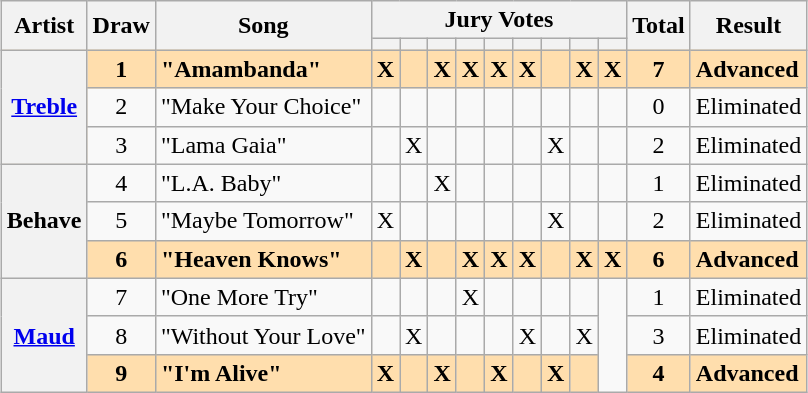<table class="wikitable plainrowheaders" style="margin: 1em auto 1em auto; text-align:center;">
<tr>
<th rowspan="2">Artist</th>
<th rowspan="2">Draw</th>
<th rowspan="2">Song</th>
<th colspan="9">Jury Votes</th>
<th rowspan="2">Total</th>
<th rowspan="2">Result</th>
</tr>
<tr>
<th></th>
<th></th>
<th></th>
<th></th>
<th></th>
<th></th>
<th></th>
<th></th>
<th></th>
</tr>
<tr style="font-weight:bold; background:navajowhite;">
<th rowspan="3" align="left" scope="row"><a href='#'>Treble</a></th>
<td>1</td>
<td align="left">"Amambanda"</td>
<td>X</td>
<td></td>
<td>X</td>
<td>X</td>
<td>X</td>
<td>X</td>
<td></td>
<td>X</td>
<td>X</td>
<td>7</td>
<td align="left">Advanced</td>
</tr>
<tr>
<td>2</td>
<td align="left">"Make Your Choice"</td>
<td></td>
<td></td>
<td></td>
<td></td>
<td></td>
<td></td>
<td></td>
<td></td>
<td></td>
<td>0</td>
<td align="left">Eliminated</td>
</tr>
<tr>
<td>3</td>
<td align="left">"Lama Gaia"</td>
<td></td>
<td>X</td>
<td></td>
<td></td>
<td></td>
<td></td>
<td>X</td>
<td></td>
<td></td>
<td>2</td>
<td align="left">Eliminated</td>
</tr>
<tr>
<th rowspan="3" align="left" scope="row">Behave</th>
<td>4</td>
<td align="left">"L.A. Baby"</td>
<td></td>
<td></td>
<td>X</td>
<td></td>
<td></td>
<td></td>
<td></td>
<td></td>
<td></td>
<td>1</td>
<td align="left">Eliminated</td>
</tr>
<tr>
<td>5</td>
<td align="left">"Maybe Tomorrow"</td>
<td>X</td>
<td></td>
<td></td>
<td></td>
<td></td>
<td></td>
<td>X</td>
<td></td>
<td></td>
<td>2</td>
<td align="left">Eliminated</td>
</tr>
<tr style="font-weight:bold; background:navajowhite;">
<td>6</td>
<td align="left">"Heaven Knows"</td>
<td></td>
<td>X</td>
<td></td>
<td>X</td>
<td>X</td>
<td>X</td>
<td></td>
<td>X</td>
<td>X</td>
<td>6</td>
<td align="left">Advanced</td>
</tr>
<tr>
<th rowspan="3" align="left" scope="row"><a href='#'> Maud</a></th>
<td>7</td>
<td align="left">"One More Try"</td>
<td></td>
<td></td>
<td></td>
<td>X</td>
<td></td>
<td></td>
<td></td>
<td></td>
<td rowspan="3"></td>
<td>1</td>
<td align="left">Eliminated</td>
</tr>
<tr>
<td>8</td>
<td align="left">"Without Your Love"</td>
<td></td>
<td>X</td>
<td></td>
<td></td>
<td></td>
<td>X</td>
<td></td>
<td>X</td>
<td>3</td>
<td align="left">Eliminated</td>
</tr>
<tr style="font-weight:bold; background:navajowhite;">
<td>9</td>
<td align="left">"I'm Alive"</td>
<td>X</td>
<td></td>
<td>X</td>
<td></td>
<td>X</td>
<td></td>
<td>X</td>
<td></td>
<td>4</td>
<td align="left">Advanced</td>
</tr>
</table>
